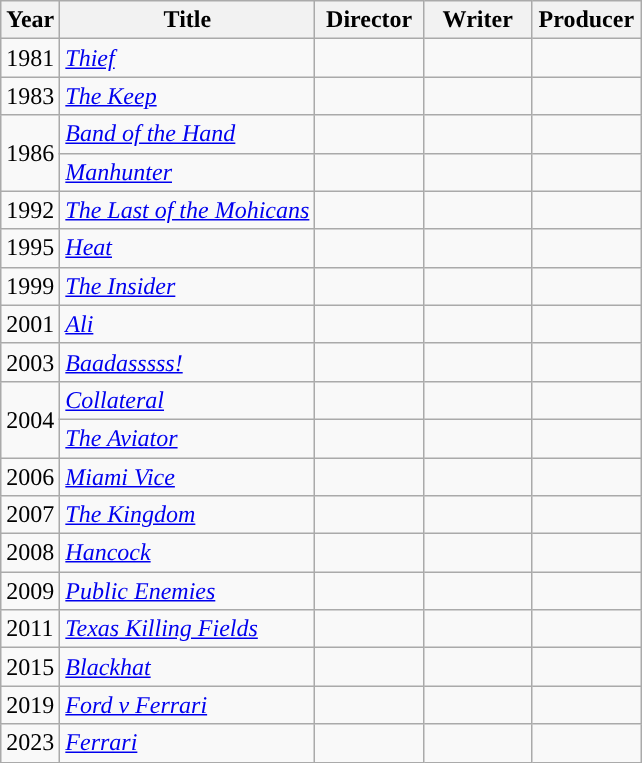<table class="wikitable">
<tr>
<th>Year</th>
<th>Title</th>
<th width=65>Director</th>
<th width=65>Writer</th>
<th width=65>Producer</th>
</tr>
<tr>
<td>1981</td>
<td><em><a href='#'>Thief</a></em></td>
<td></td>
<td></td>
<td></td>
</tr>
<tr>
<td>1983</td>
<td><em><a href='#'>The Keep</a></em></td>
<td></td>
<td></td>
<td></td>
</tr>
<tr>
<td rowspan="2'">1986</td>
<td><em><a href='#'>Band of the Hand</a></em></td>
<td></td>
<td></td>
<td></td>
</tr>
<tr>
<td><em><a href='#'>Manhunter</a></em></td>
<td></td>
<td></td>
<td></td>
</tr>
<tr>
<td>1992</td>
<td><em><a href='#'>The Last of the Mohicans</a></em></td>
<td></td>
<td></td>
<td></td>
</tr>
<tr>
<td>1995</td>
<td><em><a href='#'>Heat</a></em></td>
<td></td>
<td></td>
<td></td>
</tr>
<tr>
<td>1999</td>
<td><em><a href='#'>The Insider</a></em></td>
<td></td>
<td></td>
<td></td>
</tr>
<tr>
<td>2001</td>
<td><em><a href='#'>Ali</a></em></td>
<td></td>
<td></td>
<td></td>
</tr>
<tr>
<td>2003</td>
<td><em><a href='#'>Baadasssss!</a></em></td>
<td></td>
<td></td>
<td></td>
</tr>
<tr>
<td rowspan="2">2004</td>
<td><em><a href='#'>Collateral</a></em></td>
<td></td>
<td></td>
<td></td>
</tr>
<tr>
<td><em><a href='#'>The Aviator</a></em></td>
<td></td>
<td></td>
<td></td>
</tr>
<tr>
<td>2006</td>
<td><em><a href='#'>Miami Vice</a></em></td>
<td></td>
<td></td>
<td></td>
</tr>
<tr>
<td>2007</td>
<td><em><a href='#'>The Kingdom</a></em></td>
<td></td>
<td></td>
<td></td>
</tr>
<tr>
<td>2008</td>
<td><em><a href='#'>Hancock</a></em></td>
<td></td>
<td></td>
<td></td>
</tr>
<tr>
<td>2009</td>
<td><em><a href='#'>Public Enemies</a></em></td>
<td></td>
<td></td>
<td></td>
</tr>
<tr>
<td>2011</td>
<td><em><a href='#'>Texas Killing Fields</a></em></td>
<td></td>
<td></td>
<td></td>
</tr>
<tr>
<td>2015</td>
<td><em><a href='#'>Blackhat</a></em></td>
<td></td>
<td></td>
<td></td>
</tr>
<tr>
<td>2019</td>
<td><em><a href='#'>Ford v Ferrari</a></em></td>
<td></td>
<td></td>
<td></td>
</tr>
<tr>
<td>2023</td>
<td><em><a href='#'>Ferrari</a></em></td>
<td></td>
<td></td>
<td></td>
</tr>
</table>
